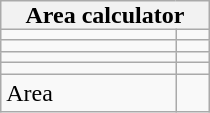<table - class="wikitable floatleft" style="margin: 0;">
<tr>
<th colspan=2 style="padding: 0 1em">Area calculator</th>
</tr>
<tr>
<td></td>
<td></td>
</tr>
<tr>
<td></td>
<td></td>
</tr>
<tr>
<td></td>
<td></td>
</tr>
<tr>
<td></td>
<td></td>
</tr>
<tr>
<td>Area</td>
<td style="max-width: 4em"></td>
</tr>
</table>
